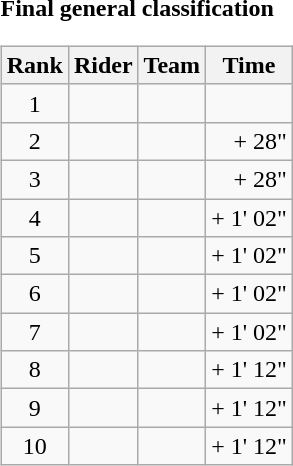<table>
<tr>
<td><strong>Final general classification</strong><br><table class="wikitable">
<tr>
<th scope="col">Rank</th>
<th scope="col">Rider</th>
<th scope="col">Team</th>
<th scope="col">Time</th>
</tr>
<tr>
<td style="text-align:center;">1</td>
<td></td>
<td></td>
<td style="text-align:right;"></td>
</tr>
<tr>
<td style="text-align:center;">2</td>
<td></td>
<td></td>
<td style="text-align:right;">+ 28"</td>
</tr>
<tr>
<td style="text-align:center;">3</td>
<td></td>
<td></td>
<td style="text-align:right;">+ 28"</td>
</tr>
<tr>
<td style="text-align:center;">4</td>
<td></td>
<td></td>
<td style="text-align:right;">+ 1' 02"</td>
</tr>
<tr>
<td style="text-align:center;">5</td>
<td></td>
<td></td>
<td style="text-align:right;">+ 1' 02"</td>
</tr>
<tr>
<td style="text-align:center;">6</td>
<td></td>
<td></td>
<td style="text-align:right;">+ 1' 02"</td>
</tr>
<tr>
<td style="text-align:center;">7</td>
<td></td>
<td></td>
<td style="text-align:right;">+ 1' 02"</td>
</tr>
<tr>
<td style="text-align:center;">8</td>
<td></td>
<td></td>
<td style="text-align:right;">+ 1' 12"</td>
</tr>
<tr>
<td style="text-align:center;">9</td>
<td></td>
<td></td>
<td style="text-align:right;">+ 1' 12"</td>
</tr>
<tr>
<td style="text-align:center;">10</td>
<td></td>
<td></td>
<td style="text-align:right;">+ 1' 12"</td>
</tr>
</table>
</td>
</tr>
</table>
